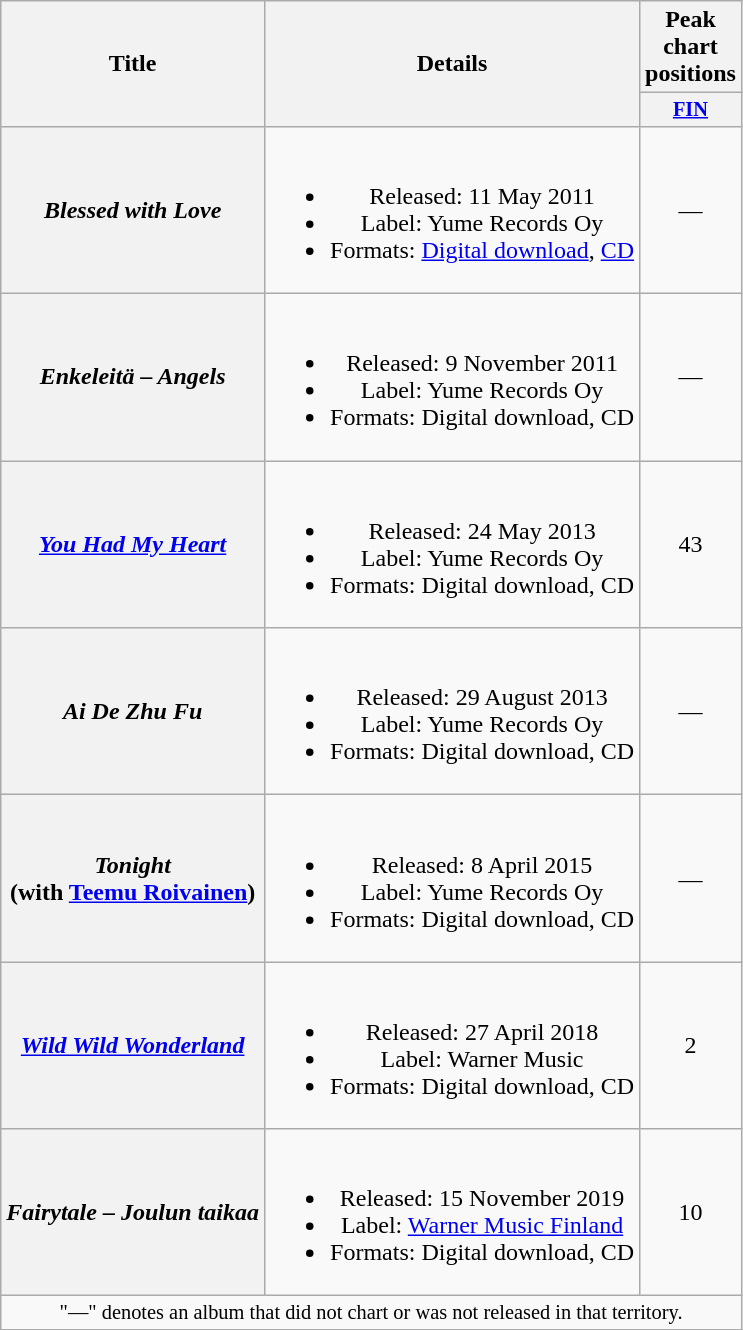<table class="wikitable plainrowheaders" style="text-align:center;">
<tr>
<th scope="col" rowspan="2">Title</th>
<th scope="col" rowspan="2">Details</th>
<th scope="col" colspan="1">Peak chart positions</th>
</tr>
<tr>
<th scope="col" style="width:3em;font-size:85%;"><a href='#'>FIN</a><br></th>
</tr>
<tr>
<th scope="row"><em>Blessed with Love</em></th>
<td><br><ul><li>Released: 11 May 2011</li><li>Label: Yume Records Oy</li><li>Formats: <a href='#'>Digital download</a>, <a href='#'>CD</a></li></ul></td>
<td>—</td>
</tr>
<tr>
<th scope="row"><em>Enkeleitä – Angels</em></th>
<td><br><ul><li>Released: 9 November 2011</li><li>Label: Yume Records Oy</li><li>Formats: Digital download, CD</li></ul></td>
<td>—</td>
</tr>
<tr>
<th scope="row"><em><a href='#'>You Had My Heart</a></em></th>
<td><br><ul><li>Released: 24 May 2013</li><li>Label: Yume Records Oy</li><li>Formats: Digital download, CD</li></ul></td>
<td>43</td>
</tr>
<tr>
<th scope="row"><em>Ai De Zhu Fu</em></th>
<td><br><ul><li>Released: 29 August 2013</li><li>Label: Yume Records Oy</li><li>Formats: Digital download, CD</li></ul></td>
<td>—</td>
</tr>
<tr>
<th scope="row"><em>Tonight</em><br><span>(with <a href='#'>Teemu Roivainen</a>)</span></th>
<td><br><ul><li>Released: 8 April 2015</li><li>Label: Yume Records Oy</li><li>Formats: Digital download, CD</li></ul></td>
<td>—</td>
</tr>
<tr>
<th scope="row"><em><a href='#'>Wild Wild Wonderland</a></em></th>
<td><br><ul><li>Released: 27 April 2018</li><li>Label: Warner Music</li><li>Formats: Digital download, CD</li></ul></td>
<td>2</td>
</tr>
<tr>
<th scope="row"><em>Fairytale – Joulun taikaa</em></th>
<td><br><ul><li>Released: 15 November 2019</li><li>Label: <a href='#'>Warner Music Finland</a></li><li>Formats: Digital download, CD</li></ul></td>
<td>10</td>
</tr>
<tr>
<td colspan="20" style="text-align:center; font-size:85%;">"—" denotes an album that did not chart or was not released in that territory.</td>
</tr>
</table>
